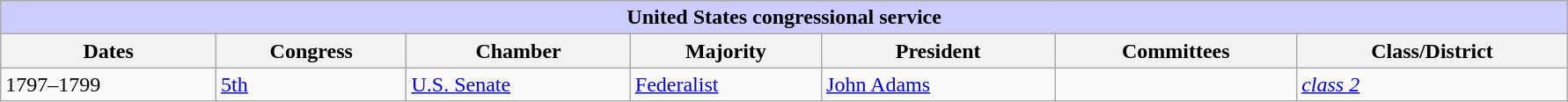<table class=wikitable style="width: 94%" style="text-align: center;" align="center">
<tr bgcolor=#cccccc>
<th colspan=7 style="background: #ccccff;">United States congressional service</th>
</tr>
<tr>
<th><strong>Dates</strong></th>
<th><strong>Congress</strong></th>
<th><strong>Chamber</strong></th>
<th><strong>Majority</strong></th>
<th><strong>President</strong></th>
<th><strong>Committees</strong></th>
<th><strong>Class/District</strong></th>
</tr>
<tr>
<td>1797–1799</td>
<td><a href='#'>5th</a></td>
<td><a href='#'>U.S. Senate</a></td>
<td><a href='#'>Federalist</a></td>
<td><a href='#'>John Adams</a></td>
<td></td>
<td><a href='#'><em>class 2</em></a></td>
</tr>
</table>
